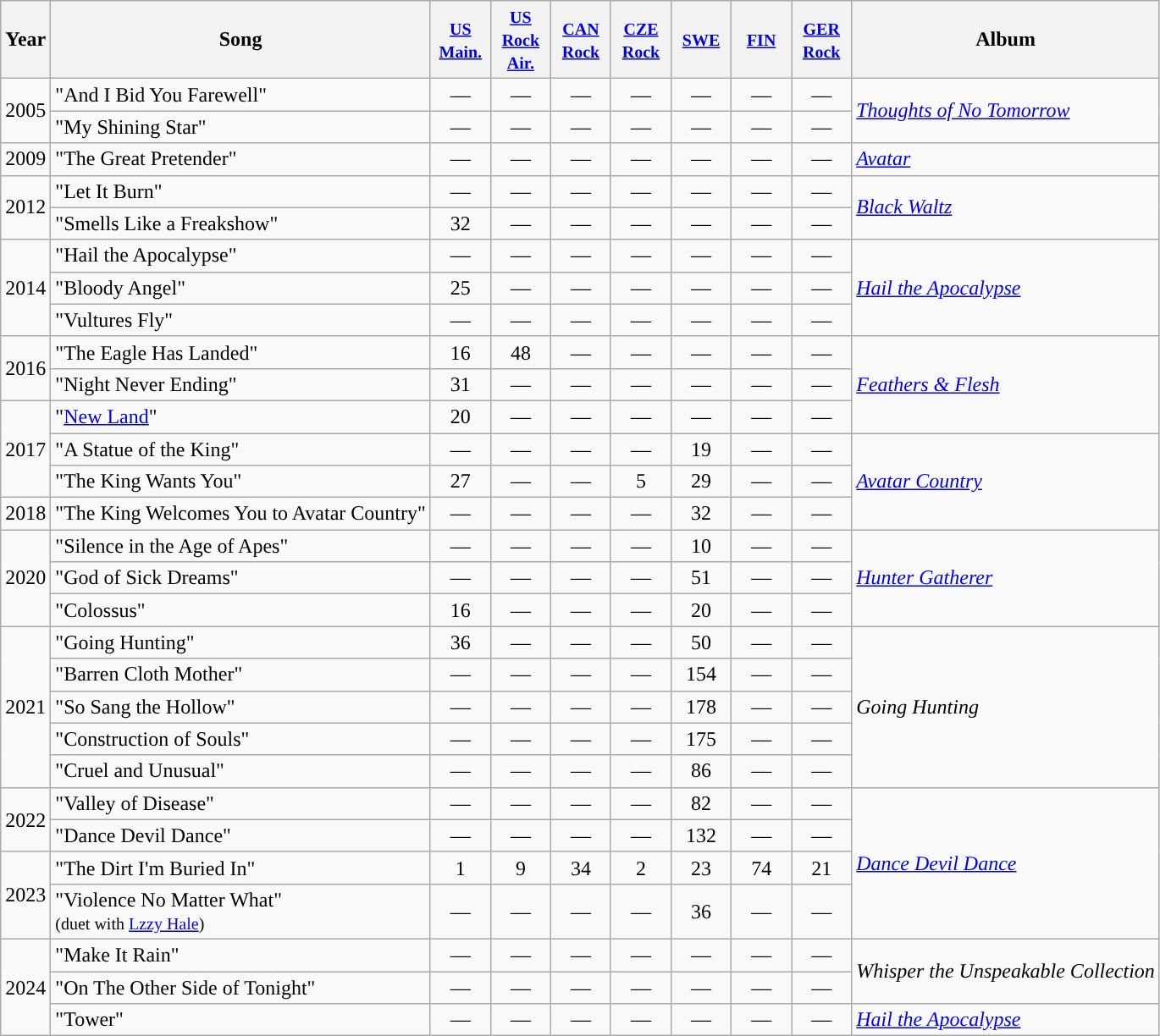<table class="wikitable">
<tr>
<th>Year</th>
<th>Song</th>
<th style="width:40px;"><small><a href='#'>US<br>Main.</a></small><br></th>
<th style="width:40px;"><small><a href='#'>US<br>Rock Air.</a></small><br></th>
<th style="width:40px;"><small><a href='#'>CAN<br>Rock</a></small><br></th>
<th style="width:40px;"><small><a href='#'>CZE<br>Rock</a></small><br></th>
<th style="width:40px;"><small><a href='#'>SWE</a></small><br></th>
<th style="width:40px;"><small><a href='#'>FIN</a></small><br></th>
<th style="width:40px;"><small><a href='#'>GER<br>Rock</a></small><br></th>
<th>Album</th>
</tr>
<tr>
<td rowspan="2">2005</td>
<td>"And I Bid You Farewell"</td>
<td align="center">—</td>
<td align="center">—</td>
<td align="center">—</td>
<td align="center">—</td>
<td align="center">—</td>
<td align="center">—</td>
<td align="center">—</td>
<td rowspan="2"><em><a href='#'>Thoughts of No Tomorrow</a></em></td>
</tr>
<tr>
<td>"My Shining Star"</td>
<td align="center">—</td>
<td align="center">—</td>
<td align="center">—</td>
<td align="center">—</td>
<td align="center">—</td>
<td align="center">—</td>
<td align="center">—</td>
</tr>
<tr>
<td rowspan="1">2009</td>
<td>"The Great Pretender"</td>
<td align="center">—</td>
<td align="center">—</td>
<td align="center">—</td>
<td align="center">—</td>
<td align="center">—</td>
<td align="center">—</td>
<td align="center">—</td>
<td rowspan="1"><em><a href='#'>Avatar</a></em></td>
</tr>
<tr>
<td rowspan="2">2012</td>
<td>"Let It Burn"</td>
<td align="center">—</td>
<td align="center">—</td>
<td align="center">—</td>
<td align="center">—</td>
<td align="center">—</td>
<td align="center">—</td>
<td align="center">—</td>
<td rowspan="2"><em><a href='#'>Black Waltz</a></em></td>
</tr>
<tr>
<td>"Smells Like a Freakshow"</td>
<td align="center">32</td>
<td align="center">—</td>
<td align="center">—</td>
<td align="center">—</td>
<td align="center">—</td>
<td align="center">—</td>
<td align="center">—</td>
</tr>
<tr>
<td rowspan="3">2014</td>
<td>"Hail the Apocalypse"</td>
<td align="center">—</td>
<td align="center">—</td>
<td align="center">—</td>
<td align="center">—</td>
<td align="center">—</td>
<td align="center">—</td>
<td align="center">—</td>
<td rowspan="3"><em><a href='#'>Hail the Apocalypse</a></em></td>
</tr>
<tr>
<td>"Bloody Angel"</td>
<td align="center">25</td>
<td align="center">—</td>
<td align="center">—</td>
<td align="center">—</td>
<td align="center">—</td>
<td align="center">—</td>
<td align="center">—</td>
</tr>
<tr>
<td>"Vultures Fly"</td>
<td align="center">—</td>
<td align="center">—</td>
<td align="center">—</td>
<td align="center">—</td>
<td align="center">—</td>
<td align="center">—</td>
<td align="center">—</td>
</tr>
<tr>
<td rowspan="2">2016</td>
<td>"The Eagle Has Landed"</td>
<td align="center">16</td>
<td align="center">48</td>
<td align="center">—</td>
<td align="center">—</td>
<td align="center">—</td>
<td align="center">—</td>
<td align="center">—</td>
<td rowspan="3"><em><a href='#'>Feathers & Flesh</a></em></td>
</tr>
<tr>
<td>"Night Never Ending"</td>
<td align="center">31</td>
<td align="center">—</td>
<td align="center">—</td>
<td align="center">—</td>
<td align="center">—</td>
<td align="center">—</td>
<td align="center">—</td>
</tr>
<tr>
<td rowspan="3">2017</td>
<td>"<a href='#'>New Land</a>"</td>
<td align="center">20</td>
<td align="center">—</td>
<td align="center">—</td>
<td align="center">—</td>
<td align="center">—</td>
<td align="center">—</td>
<td align="center">—</td>
</tr>
<tr>
<td>"A Statue of the King"</td>
<td align="center">—</td>
<td align="center">—</td>
<td align="center">—</td>
<td align="center">—</td>
<td align="center">19</td>
<td align="center">—</td>
<td align="center">—</td>
<td rowspan="3"><em><a href='#'>Avatar Country</a></em></td>
</tr>
<tr>
<td>"The King Wants You"</td>
<td align="center">27</td>
<td align="center">—</td>
<td align="center">—</td>
<td align="center">5</td>
<td align="center">29</td>
<td align="center">—</td>
<td align="center">—</td>
</tr>
<tr>
<td rowspan="1">2018</td>
<td>"The King Welcomes You to Avatar Country"</td>
<td align="center">—</td>
<td align="center">—</td>
<td align="center">—</td>
<td align="center">—</td>
<td align="center">32</td>
<td align="center">—</td>
<td align="center">—</td>
</tr>
<tr>
<td rowspan="3">2020</td>
<td>"Silence in the Age of Apes"</td>
<td align="center">—</td>
<td align="center">—</td>
<td align="center">—</td>
<td align="center">—</td>
<td align="center">10</td>
<td align="center">—</td>
<td align="center">—</td>
<td rowspan="3"><em><a href='#'>Hunter Gatherer</a></em></td>
</tr>
<tr>
<td>"God of Sick Dreams"</td>
<td align="center">—</td>
<td align="center">—</td>
<td align="center">—</td>
<td align="center">—</td>
<td align="center">51</td>
<td align="center">—</td>
<td align="center">—</td>
</tr>
<tr>
<td>"Colossus"</td>
<td align="center">16</td>
<td align="center">—</td>
<td align="center">—</td>
<td align="center">—</td>
<td align="center">20</td>
<td align="center">—</td>
<td align="center">—</td>
</tr>
<tr>
<td rowspan="5">2021</td>
<td>"Going Hunting"</td>
<td align="center">36</td>
<td align="center">—</td>
<td align="center">—</td>
<td align="center">—</td>
<td align="center">50</td>
<td align="center">—</td>
<td align="center">—</td>
<td rowspan="5"><em>Going Hunting</em></td>
</tr>
<tr>
<td>"Barren Cloth Mother"</td>
<td align="center">—</td>
<td align="center">—</td>
<td align="center">—</td>
<td align="center">—</td>
<td align="center">154</td>
<td align="center">—</td>
<td align="center">—</td>
</tr>
<tr>
<td>"So Sang the Hollow"</td>
<td align="center">—</td>
<td align="center">—</td>
<td align="center">—</td>
<td align="center">—</td>
<td align="center">178</td>
<td align="center">—</td>
<td align="center">—</td>
</tr>
<tr>
<td>"Construction of Souls"</td>
<td align="center">—</td>
<td align="center">—</td>
<td align="center">—</td>
<td align="center">—</td>
<td align="center">175</td>
<td align="center">—</td>
<td align="center">—</td>
</tr>
<tr>
<td>"Cruel and Unusual"</td>
<td align="center">—</td>
<td align="center">—</td>
<td align="center">—</td>
<td align="center">—</td>
<td align="center">86</td>
<td align="center">—</td>
<td align="center">—</td>
</tr>
<tr>
<td rowspan="2">2022</td>
<td>"Valley of Disease"</td>
<td align="center">—</td>
<td align="center">—</td>
<td align="center">—</td>
<td align="center">—</td>
<td align="center">82</td>
<td align="center">—</td>
<td align="center">—</td>
<td rowspan="4"><em><a href='#'>Dance Devil Dance</a></em></td>
</tr>
<tr>
<td>"Dance Devil Dance"</td>
<td align="center">—</td>
<td align="center">—</td>
<td align="center">—</td>
<td align="center">—</td>
<td align="center">132</td>
<td align="center">—</td>
<td align="center">—</td>
</tr>
<tr>
<td rowspan="2">2023</td>
<td>"The Dirt I'm Buried In"</td>
<td align="center">1</td>
<td align="center">9</td>
<td align="center">34</td>
<td align="center">2</td>
<td align="center">23</td>
<td align="center">74</td>
<td align="center">21</td>
</tr>
<tr>
<td>"Violence No Matter What"<br><small>(duet with <a href='#'>Lzzy Hale</a>)</small></td>
<td align="center">—</td>
<td align="center">—</td>
<td align="center">—</td>
<td align="center">—</td>
<td align="center">36</td>
<td align="center">—</td>
<td align="center">—</td>
</tr>
<tr>
<td rowspan="3">2024</td>
<td>"Make It Rain"</td>
<td align="center">—</td>
<td align="center">—</td>
<td align="center">—</td>
<td align="center">—</td>
<td align="center">—</td>
<td align="center">—</td>
<td align="center">—</td>
<td rowspan="2"><em>Whisper the Unspeakable Collection</em></td>
</tr>
<tr>
<td>"On The Other Side of Tonight"</td>
<td align="center">—</td>
<td align="center">—</td>
<td align="center">—</td>
<td align="center">—</td>
<td align="center">—</td>
<td align="center">—</td>
<td align="center">—</td>
</tr>
<tr>
<td>"Tower"</td>
<td align="center">—</td>
<td align="center">—</td>
<td align="center">—</td>
<td align="center">—</td>
<td align="center">—</td>
<td align="center">—</td>
<td align="center">—</td>
<td><em><a href='#'>Hail the Apocalypse</a></em></td>
</tr>
</table>
